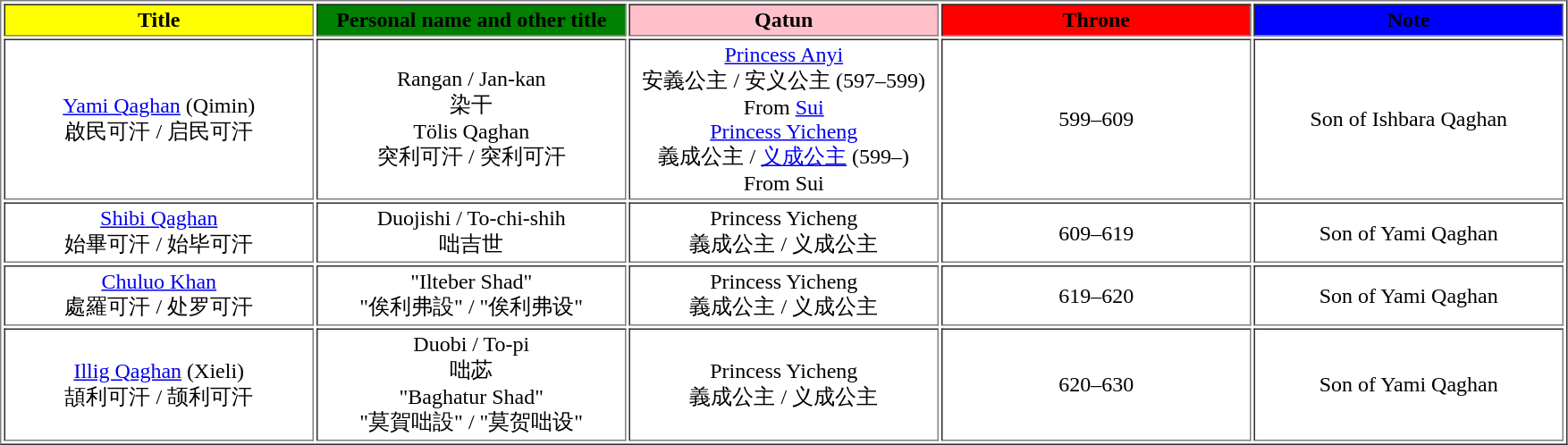<table border="1" cellpadding="2">
<tr>
<th width="225" bgcolor="#FFFF00">Title</th>
<th width="225" bgcolor=green>Personal name and other title</th>
<th width="225" bgcolor=pink>Qatun</th>
<th width="225" bgcolor="#FF0000">Throne</th>
<th width="225" bgcolor=blue>Note</th>
</tr>
<tr align="center">
<td><a href='#'>Yami Qaghan</a> (Qimin)<br>啟民可汗 / 启民可汗</td>
<td>Rangan / Jan-kan<br>染干<br>Tölis Qaghan<br>突利可汗 / 突利可汗</td>
<td><a href='#'>Princess Anyi</a><br>安義公主 / 安义公主 (597–599)<br>From <a href='#'>Sui</a><br><a href='#'>Princess Yicheng</a><br>義成公主 / <a href='#'>义成公主</a> (599–)<br>From Sui</td>
<td>599–609</td>
<td>Son of Ishbara Qaghan</td>
</tr>
<tr align="center">
<td><a href='#'>Shibi Qaghan</a><br>始畢可汗 / 始毕可汗</td>
<td>Duojishi / To-chi-shih<br>咄吉世</td>
<td>Princess Yicheng<br>義成公主 / 义成公主</td>
<td>609–619</td>
<td>Son of Yami Qaghan</td>
</tr>
<tr align="center">
<td><a href='#'>Chuluo Khan</a><br>處羅可汗 / 处罗可汗</td>
<td>"Ilteber Shad"<br>"俟利弗設" / "俟利弗设"</td>
<td>Princess Yicheng<br>義成公主 / 义成公主</td>
<td>619–620</td>
<td>Son of Yami Qaghan</td>
</tr>
<tr align="center">
<td><a href='#'>Illig Qaghan</a> (Xieli)<br>頡利可汗 / 颉利可汗</td>
<td>Duobi / To-pi<br>咄苾<br>"Baghatur Shad"<br>"莫賀咄設" / "莫贺咄设"</td>
<td>Princess Yicheng<br>義成公主 / 义成公主</td>
<td>620–630</td>
<td>Son of Yami Qaghan</td>
</tr>
</table>
